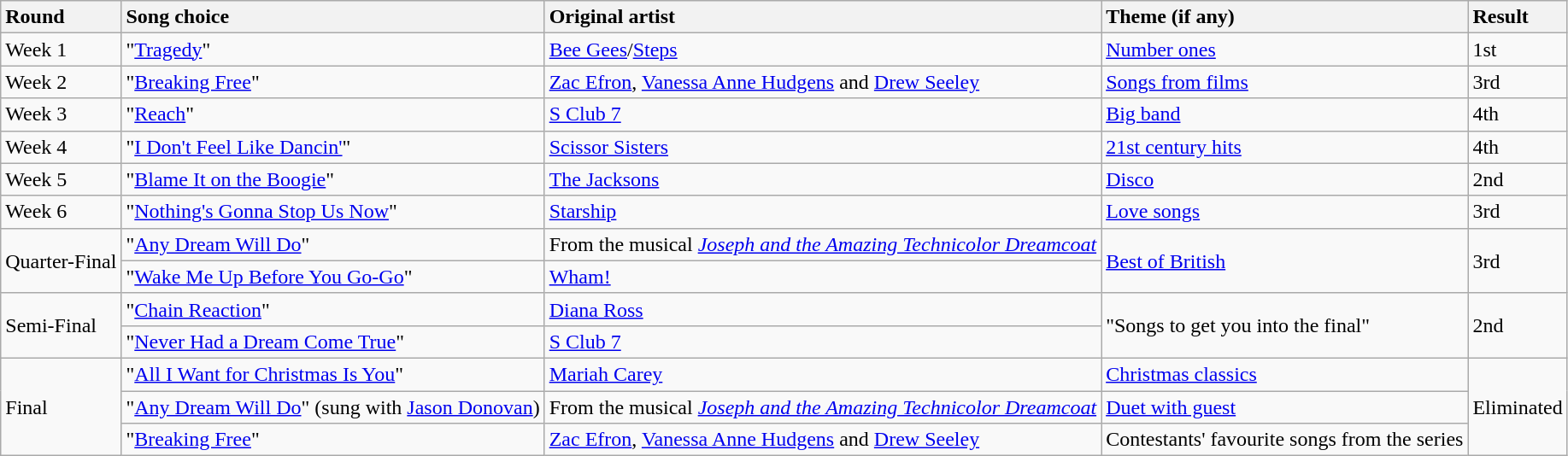<table class="wikitable">
<tr>
<th style="text-align:left">Round</th>
<th style="text-align:left">Song choice</th>
<th style="text-align:left">Original artist</th>
<th style="text-align:left">Theme (if any)</th>
<th style="text-align:left">Result</th>
</tr>
<tr>
<td>Week 1</td>
<td>"<a href='#'>Tragedy</a>"</td>
<td><a href='#'>Bee Gees</a>/<a href='#'>Steps</a></td>
<td><a href='#'>Number ones</a></td>
<td>1st</td>
</tr>
<tr>
<td>Week 2</td>
<td>"<a href='#'>Breaking Free</a>"</td>
<td><a href='#'>Zac Efron</a>, <a href='#'>Vanessa Anne Hudgens</a> and <a href='#'>Drew Seeley</a></td>
<td><a href='#'>Songs from films</a></td>
<td>3rd</td>
</tr>
<tr>
<td>Week 3</td>
<td>"<a href='#'>Reach</a>"</td>
<td><a href='#'>S Club 7</a></td>
<td><a href='#'>Big band</a></td>
<td>4th</td>
</tr>
<tr>
<td>Week 4</td>
<td>"<a href='#'>I Don't Feel Like Dancin'</a>"</td>
<td><a href='#'>Scissor Sisters</a></td>
<td><a href='#'>21st century hits</a></td>
<td>4th</td>
</tr>
<tr>
<td>Week 5</td>
<td>"<a href='#'>Blame It on the Boogie</a>"</td>
<td><a href='#'>The Jacksons</a></td>
<td><a href='#'>Disco</a></td>
<td>2nd</td>
</tr>
<tr>
<td>Week 6</td>
<td>"<a href='#'>Nothing's Gonna Stop Us Now</a>"</td>
<td><a href='#'>Starship</a></td>
<td><a href='#'>Love songs</a></td>
<td>3rd</td>
</tr>
<tr>
<td rowspan="2">Quarter-Final</td>
<td>"<a href='#'>Any Dream Will Do</a>"</td>
<td>From the musical <em><a href='#'>Joseph and the Amazing Technicolor Dreamcoat</a></em></td>
<td rowspan="2"><a href='#'>Best of British</a></td>
<td rowspan="2">3rd</td>
</tr>
<tr>
<td>"<a href='#'>Wake Me Up Before You Go-Go</a>"</td>
<td><a href='#'>Wham!</a></td>
</tr>
<tr>
<td rowspan="2">Semi-Final</td>
<td>"<a href='#'>Chain Reaction</a>"</td>
<td><a href='#'>Diana Ross</a></td>
<td rowspan="2">"Songs to get you into the final"</td>
<td rowspan="2">2nd</td>
</tr>
<tr>
<td>"<a href='#'>Never Had a Dream Come True</a>"</td>
<td><a href='#'>S Club 7</a></td>
</tr>
<tr>
<td rowspan="3">Final</td>
<td>"<a href='#'>All I Want for Christmas Is You</a>"</td>
<td><a href='#'>Mariah Carey</a></td>
<td><a href='#'>Christmas classics</a></td>
<td rowspan="3">Eliminated</td>
</tr>
<tr>
<td>"<a href='#'>Any Dream Will Do</a>" (sung with <a href='#'>Jason Donovan</a>)</td>
<td>From the musical <em><a href='#'>Joseph and the Amazing Technicolor Dreamcoat</a></em></td>
<td><a href='#'>Duet with guest</a></td>
</tr>
<tr>
<td>"<a href='#'>Breaking Free</a>"</td>
<td><a href='#'>Zac Efron</a>, <a href='#'>Vanessa Anne Hudgens</a> and <a href='#'>Drew Seeley</a></td>
<td>Contestants' favourite songs from the series</td>
</tr>
</table>
